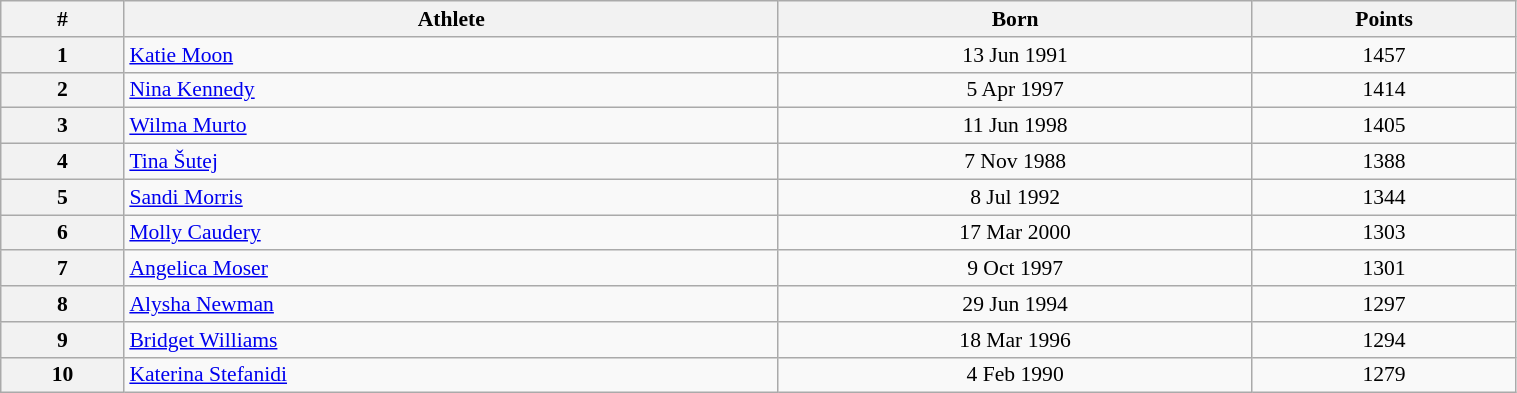<table class="wikitable" width=80% style="font-size:90%; text-align:center;">
<tr>
<th>#</th>
<th>Athlete</th>
<th>Born</th>
<th>Points</th>
</tr>
<tr>
<th>1</th>
<td align=left> <a href='#'>Katie Moon</a></td>
<td>13 Jun 1991</td>
<td>1457</td>
</tr>
<tr>
<th>2</th>
<td align=left> <a href='#'>Nina Kennedy</a></td>
<td>5 Apr 1997</td>
<td>1414</td>
</tr>
<tr>
<th>3</th>
<td align=left> <a href='#'>Wilma Murto</a></td>
<td>11 Jun 1998</td>
<td>1405</td>
</tr>
<tr>
<th>4</th>
<td align=left> <a href='#'>Tina Šutej</a></td>
<td>7 Nov 1988</td>
<td>1388</td>
</tr>
<tr>
<th>5</th>
<td align=left> <a href='#'>Sandi Morris</a></td>
<td>8 Jul 1992</td>
<td>1344</td>
</tr>
<tr>
<th>6</th>
<td align=left> <a href='#'>Molly Caudery</a></td>
<td>17 Mar 2000</td>
<td>1303</td>
</tr>
<tr>
<th>7</th>
<td align=left> <a href='#'>Angelica Moser</a></td>
<td>9 Oct 1997</td>
<td>1301</td>
</tr>
<tr>
<th>8</th>
<td align=left> <a href='#'>Alysha Newman</a></td>
<td>29 Jun 1994</td>
<td>1297</td>
</tr>
<tr>
<th>9</th>
<td align=left> <a href='#'>Bridget Williams</a></td>
<td>18 Mar 1996</td>
<td>1294</td>
</tr>
<tr>
<th>10</th>
<td align=left> <a href='#'>Katerina Stefanidi</a></td>
<td>4 Feb 1990</td>
<td>1279</td>
</tr>
</table>
